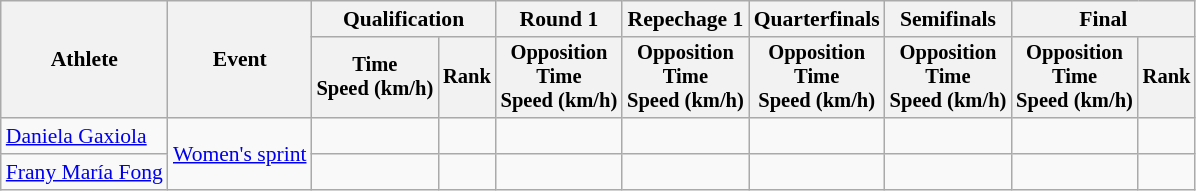<table class="wikitable" style="font-size:90%">
<tr>
<th rowspan=2>Athlete</th>
<th rowspan=2>Event</th>
<th colspan=2>Qualification</th>
<th>Round 1</th>
<th>Repechage 1</th>
<th>Quarterfinals</th>
<th>Semifinals</th>
<th colspan=2>Final</th>
</tr>
<tr style="font-size:95%">
<th>Time<br>Speed (km/h)</th>
<th>Rank</th>
<th>Opposition<br>Time<br>Speed (km/h)</th>
<th>Opposition<br>Time<br>Speed (km/h)</th>
<th>Opposition<br>Time<br>Speed (km/h)</th>
<th>Opposition<br>Time<br>Speed (km/h)</th>
<th>Opposition<br>Time<br>Speed (km/h)</th>
<th>Rank</th>
</tr>
<tr align=center>
<td align=left><a href='#'>Daniela Gaxiola</a></td>
<td align=left rowspan="2"><a href='#'>Women's sprint</a></td>
<td></td>
<td></td>
<td></td>
<td></td>
<td></td>
<td></td>
<td></td>
<td></td>
</tr>
<tr align=center>
<td align=left><a href='#'>Frany María Fong</a></td>
<td></td>
<td></td>
<td></td>
<td></td>
<td></td>
<td></td>
<td></td>
<td></td>
</tr>
</table>
